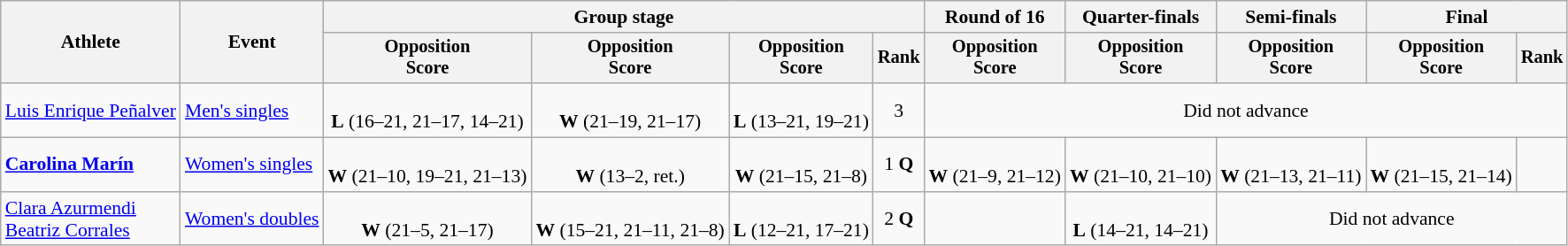<table class=wikitable style=font-size:90%;text-align:center>
<tr>
<th rowspan=2>Athlete</th>
<th rowspan=2>Event</th>
<th colspan=4>Group stage</th>
<th>Round of 16</th>
<th>Quarter-finals</th>
<th>Semi-finals</th>
<th colspan=2>Final</th>
</tr>
<tr style=font-size:95%>
<th>Opposition<br>Score</th>
<th>Opposition<br>Score</th>
<th>Opposition<br>Score</th>
<th>Rank</th>
<th>Opposition<br>Score</th>
<th>Opposition<br>Score</th>
<th>Opposition<br>Score</th>
<th>Opposition<br>Score</th>
<th>Rank</th>
</tr>
<tr>
<td align=left><a href='#'>Luis Enrique Peñalver</a></td>
<td align=left><a href='#'>Men's singles</a></td>
<td><br><strong>L</strong> (16–21, 21–17, 14–21)</td>
<td><br><strong>W</strong> (21–19, 21–17)</td>
<td><br><strong>L</strong> (13–21, 19–21)</td>
<td>3</td>
<td colspan=5>Did not advance</td>
</tr>
<tr>
<td align=left><strong><a href='#'>Carolina Marín</a></strong></td>
<td align=left><a href='#'>Women's singles</a></td>
<td><br><strong>W</strong> (21–10, 19–21, 21–13)</td>
<td><br><strong>W</strong> (13–2, ret.)</td>
<td><br><strong>W</strong> (21–15, 21–8)</td>
<td>1 <strong>Q</strong></td>
<td><br><strong>W</strong> (21–9, 21–12)</td>
<td><br><strong>W</strong> (21–10, 21–10)</td>
<td><br><strong>W</strong> (21–13, 21–11)</td>
<td><br><strong>W</strong> (21–15, 21–14)</td>
<td></td>
</tr>
<tr>
<td align=left><a href='#'>Clara Azurmendi</a><br><a href='#'>Beatriz Corrales</a></td>
<td align=left><a href='#'>Women's doubles</a></td>
<td><br><strong>W</strong> (21–5, 21–17)</td>
<td><br><strong>W</strong> (15–21, 21–11, 21–8)</td>
<td><br><strong>L</strong> (12–21, 17–21)</td>
<td>2 <strong>Q</strong></td>
<td></td>
<td><br><strong>L</strong> (14–21, 14–21)</td>
<td colspan=3>Did not advance</td>
</tr>
</table>
